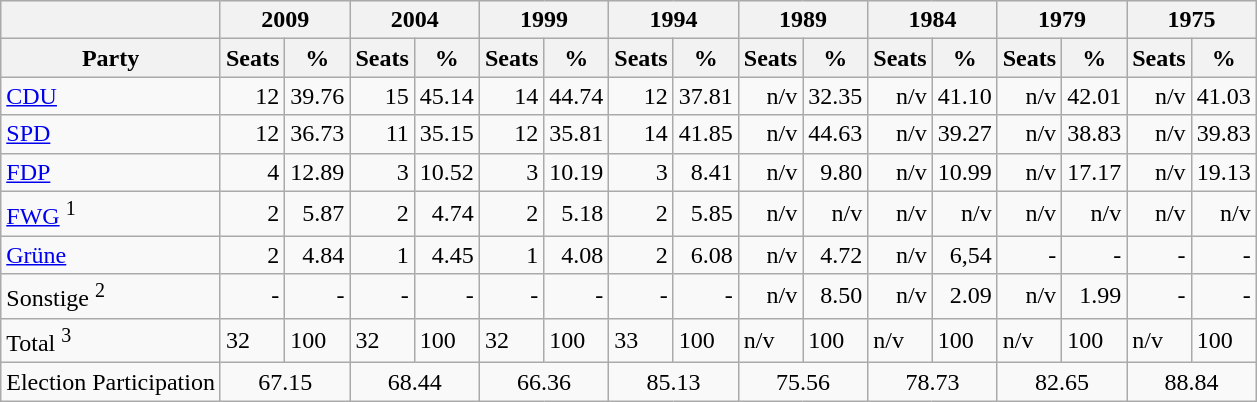<table class="wikitable">
<tr style="background:#efefef;">
<th></th>
<th colspan="2">2009</th>
<th colspan="2">2004</th>
<th colspan="2">1999</th>
<th colspan="2">1994</th>
<th colspan="2">1989</th>
<th colspan="2">1984</th>
<th colspan="2">1979</th>
<th colspan="2">1975</th>
</tr>
<tr style="background:#efefef;">
<th>Party</th>
<th>Seats</th>
<th>%</th>
<th>Seats</th>
<th>%</th>
<th>Seats</th>
<th>%</th>
<th>Seats</th>
<th>%</th>
<th>Seats</th>
<th>%</th>
<th>Seats</th>
<th>%</th>
<th>Seats</th>
<th>%</th>
<th>Seats</th>
<th>%</th>
</tr>
<tr align="right">
<td align="left"><a href='#'>CDU</a></td>
<td>12</td>
<td>39.76</td>
<td>15</td>
<td>45.14</td>
<td>14</td>
<td>44.74</td>
<td>12</td>
<td>37.81</td>
<td>n/v</td>
<td>32.35</td>
<td>n/v</td>
<td>41.10</td>
<td>n/v</td>
<td>42.01</td>
<td>n/v</td>
<td>41.03</td>
</tr>
<tr align="right">
<td align="left"><a href='#'>SPD</a></td>
<td>12</td>
<td>36.73</td>
<td>11</td>
<td>35.15</td>
<td>12</td>
<td>35.81</td>
<td>14</td>
<td>41.85</td>
<td>n/v</td>
<td>44.63</td>
<td>n/v</td>
<td>39.27</td>
<td>n/v</td>
<td>38.83</td>
<td>n/v</td>
<td>39.83</td>
</tr>
<tr align="right">
<td align="left"><a href='#'>FDP</a></td>
<td>4</td>
<td>12.89</td>
<td>3</td>
<td>10.52</td>
<td>3</td>
<td>10.19</td>
<td>3</td>
<td>8.41</td>
<td>n/v</td>
<td>9.80</td>
<td>n/v</td>
<td>10.99</td>
<td>n/v</td>
<td>17.17</td>
<td>n/v</td>
<td>19.13</td>
</tr>
<tr align="right">
<td align="left"><a href='#'>FWG</a> <sup>1</sup></td>
<td>2</td>
<td>5.87</td>
<td>2</td>
<td>4.74</td>
<td>2</td>
<td>5.18</td>
<td>2</td>
<td>5.85</td>
<td>n/v</td>
<td>n/v</td>
<td>n/v</td>
<td>n/v</td>
<td>n/v</td>
<td>n/v</td>
<td>n/v</td>
<td>n/v</td>
</tr>
<tr align="right">
<td align="left"><a href='#'>Grüne</a></td>
<td>2</td>
<td>4.84</td>
<td>1</td>
<td>4.45</td>
<td>1</td>
<td>4.08</td>
<td>2</td>
<td>6.08</td>
<td>n/v</td>
<td>4.72</td>
<td>n/v</td>
<td>6,54</td>
<td>-</td>
<td>-</td>
<td>-</td>
<td>-</td>
</tr>
<tr align="right">
<td align="left">Sonstige <sup>2</sup></td>
<td>-</td>
<td>-</td>
<td>-</td>
<td>-</td>
<td>-</td>
<td>-</td>
<td>-</td>
<td>-</td>
<td>n/v</td>
<td>8.50</td>
<td>n/v</td>
<td>2.09</td>
<td>n/v</td>
<td>1.99</td>
<td>-</td>
<td>-</td>
</tr>
<tr -- class="backgroundcolor5" align="left">
<td>Total <sup>3</sup></td>
<td>32</td>
<td>100</td>
<td>32</td>
<td>100</td>
<td>32</td>
<td>100</td>
<td>33</td>
<td>100</td>
<td>n/v</td>
<td>100</td>
<td>n/v</td>
<td>100</td>
<td>n/v</td>
<td>100</td>
<td>n/v</td>
<td>100</td>
</tr>
<tr -- class="backgroundcolor5" align="center">
<td "align="left">Election Participation</td>
<td colspan="2">67.15</td>
<td colspan="2">68.44</td>
<td colspan="2">66.36</td>
<td colspan="2">85.13</td>
<td colspan="2">75.56</td>
<td colspan="2">78.73</td>
<td colspan="2">82.65</td>
<td colspan="2">88.84</td>
</tr>
</table>
